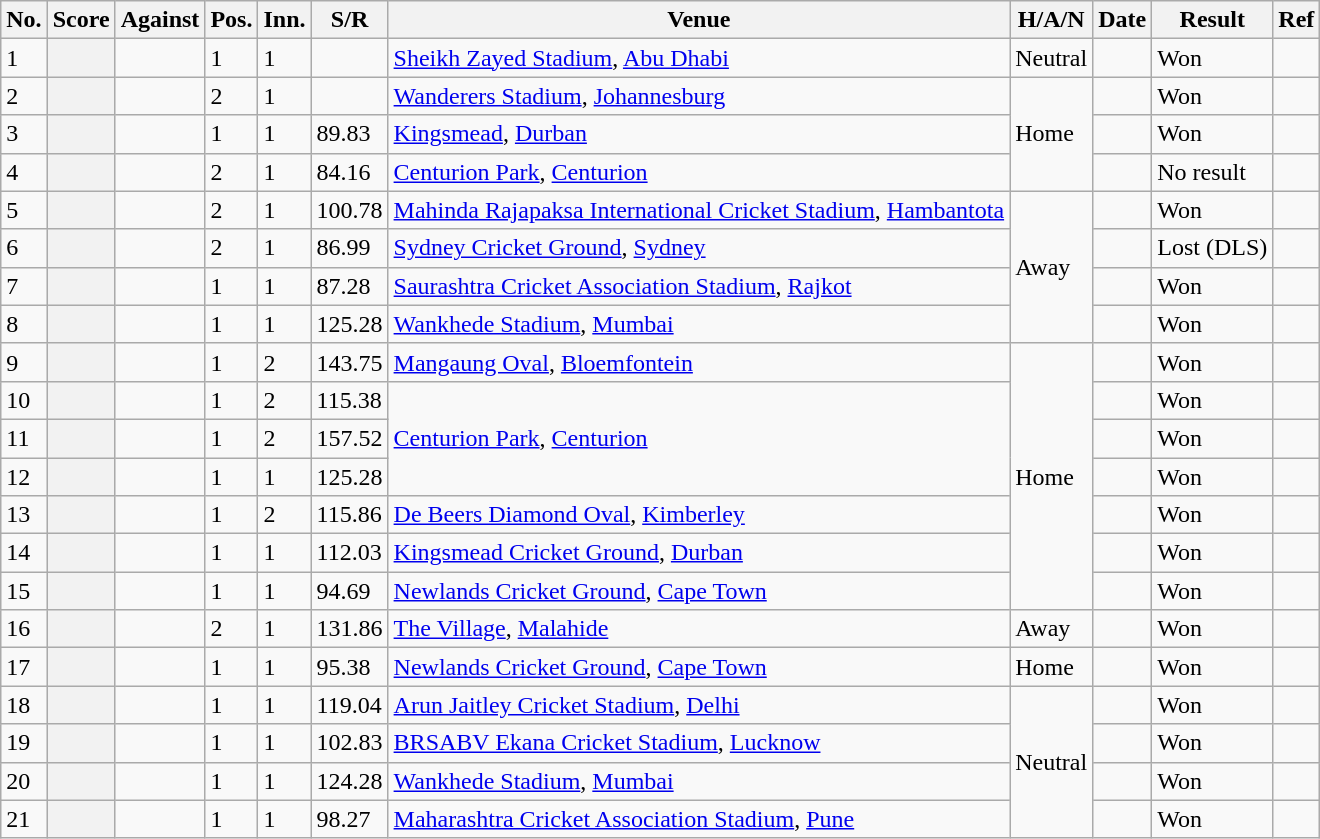<table class="wikitable plainrowheaders sortable">
<tr>
<th>No.</th>
<th>Score</th>
<th>Against</th>
<th>Pos.</th>
<th>Inn.</th>
<th>S/R</th>
<th>Venue</th>
<th>H/A/N</th>
<th>Date</th>
<th>Result</th>
<th scope="col" class="unsortable">Ref</th>
</tr>
<tr>
<td>1</td>
<th scope="row"></th>
<td></td>
<td>1</td>
<td>1</td>
<td></td>
<td><a href='#'>Sheikh Zayed Stadium</a>, <a href='#'>Abu Dhabi</a></td>
<td>Neutral</td>
<td></td>
<td>Won</td>
<td></td>
</tr>
<tr>
<td>2</td>
<th scope="row"> </th>
<td></td>
<td>2</td>
<td>1</td>
<td></td>
<td><a href='#'>Wanderers Stadium</a>, <a href='#'>Johannesburg</a></td>
<td rowspan=3>Home</td>
<td></td>
<td>Won</td>
<td></td>
</tr>
<tr>
<td>3</td>
<th scope="row"> </th>
<td></td>
<td>1</td>
<td>1</td>
<td>89.83</td>
<td><a href='#'>Kingsmead</a>, <a href='#'>Durban</a></td>
<td></td>
<td>Won</td>
<td></td>
</tr>
<tr>
<td>4</td>
<th scope="row"></th>
<td></td>
<td>2</td>
<td>1</td>
<td>84.16</td>
<td><a href='#'>Centurion Park</a>, <a href='#'>Centurion</a></td>
<td></td>
<td>No result</td>
<td></td>
</tr>
<tr>
<td>5</td>
<th scope="row"></th>
<td></td>
<td>2</td>
<td>1</td>
<td>100.78</td>
<td><a href='#'>Mahinda Rajapaksa International Cricket Stadium</a>, <a href='#'>Hambantota</a></td>
<td rowspan=4>Away</td>
<td></td>
<td>Won</td>
<td></td>
</tr>
<tr>
<td>6</td>
<th scope="row"> </th>
<td></td>
<td>2</td>
<td>1</td>
<td>86.99</td>
<td><a href='#'>Sydney Cricket Ground</a>, <a href='#'>Sydney</a></td>
<td></td>
<td>Lost (DLS)</td>
<td></td>
</tr>
<tr>
<td>7</td>
<th scope="row"></th>
<td></td>
<td>1</td>
<td>1</td>
<td>87.28</td>
<td><a href='#'>Saurashtra Cricket Association Stadium</a>, <a href='#'>Rajkot</a></td>
<td></td>
<td>Won</td>
<td></td>
</tr>
<tr>
<td>8</td>
<th scope="row"> </th>
<td></td>
<td>1</td>
<td>1</td>
<td>125.28</td>
<td><a href='#'>Wankhede Stadium</a>, <a href='#'>Mumbai</a></td>
<td></td>
<td>Won</td>
<td></td>
</tr>
<tr>
<td>9</td>
<th scope="row"> </th>
<td></td>
<td>1</td>
<td>2</td>
<td>143.75</td>
<td><a href='#'>Mangaung Oval</a>, <a href='#'>Bloemfontein</a></td>
<td rowspan=7>Home</td>
<td></td>
<td>Won</td>
<td></td>
</tr>
<tr>
<td>10</td>
<th scope="row"> </th>
<td></td>
<td>1</td>
<td>2</td>
<td>115.38</td>
<td rowspan=3><a href='#'>Centurion Park</a>, <a href='#'>Centurion</a></td>
<td></td>
<td>Won</td>
<td></td>
</tr>
<tr>
<td>11</td>
<th scope="row"> </th>
<td></td>
<td>1</td>
<td>2</td>
<td>157.52</td>
<td></td>
<td>Won</td>
<td></td>
</tr>
<tr>
<td>12</td>
<th scope="row"></th>
<td></td>
<td>1</td>
<td>1</td>
<td>125.28</td>
<td></td>
<td>Won</td>
<td></td>
</tr>
<tr>
<td>13</td>
<th scope="row"> </th>
<td></td>
<td>1</td>
<td>2</td>
<td>115.86</td>
<td><a href='#'>De Beers Diamond Oval</a>, <a href='#'>Kimberley</a></td>
<td></td>
<td>Won</td>
<td></td>
</tr>
<tr>
<td>14</td>
<th scope="row"> </th>
<td></td>
<td>1</td>
<td>1</td>
<td>112.03</td>
<td><a href='#'>Kingsmead Cricket Ground</a>, <a href='#'>Durban</a></td>
<td></td>
<td>Won</td>
<td></td>
</tr>
<tr>
<td>15</td>
<th scope="row"> </th>
<td></td>
<td>1</td>
<td>1</td>
<td>94.69</td>
<td><a href='#'>Newlands Cricket Ground</a>, <a href='#'>Cape Town</a></td>
<td></td>
<td>Won</td>
<td></td>
</tr>
<tr>
<td>16</td>
<th scope="row"></th>
<td></td>
<td>2</td>
<td>1</td>
<td>131.86</td>
<td><a href='#'>The Village</a>, <a href='#'>Malahide</a></td>
<td>Away</td>
<td></td>
<td>Won</td>
<td></td>
</tr>
<tr>
<td>17</td>
<th scope="row"> </th>
<td></td>
<td>1</td>
<td>1</td>
<td>95.38</td>
<td><a href='#'>Newlands Cricket Ground</a>, <a href='#'>Cape Town</a></td>
<td>Home</td>
<td></td>
<td>Won</td>
<td></td>
</tr>
<tr>
<td>18</td>
<th scope="row"></th>
<td></td>
<td>1</td>
<td>1</td>
<td>119.04</td>
<td><a href='#'>Arun Jaitley Cricket Stadium</a>, <a href='#'>Delhi</a></td>
<td rowspan=4>Neutral</td>
<td></td>
<td>Won</td>
<td></td>
</tr>
<tr>
<td>19</td>
<th scope="row"> </th>
<td></td>
<td>1</td>
<td>1</td>
<td>102.83</td>
<td><a href='#'>BRSABV Ekana Cricket Stadium</a>, <a href='#'>Lucknow</a></td>
<td></td>
<td>Won</td>
<td></td>
</tr>
<tr>
<td>20</td>
<th scope="row"> </th>
<td></td>
<td>1</td>
<td>1</td>
<td>124.28</td>
<td><a href='#'>Wankhede Stadium</a>, <a href='#'>Mumbai</a></td>
<td></td>
<td>Won</td>
<td></td>
</tr>
<tr>
<td>21</td>
<th scope="row"></th>
<td></td>
<td>1</td>
<td>1</td>
<td>98.27</td>
<td><a href='#'>Maharashtra Cricket Association Stadium</a>, <a href='#'>Pune</a></td>
<td></td>
<td>Won</td>
<td></td>
</tr>
</table>
